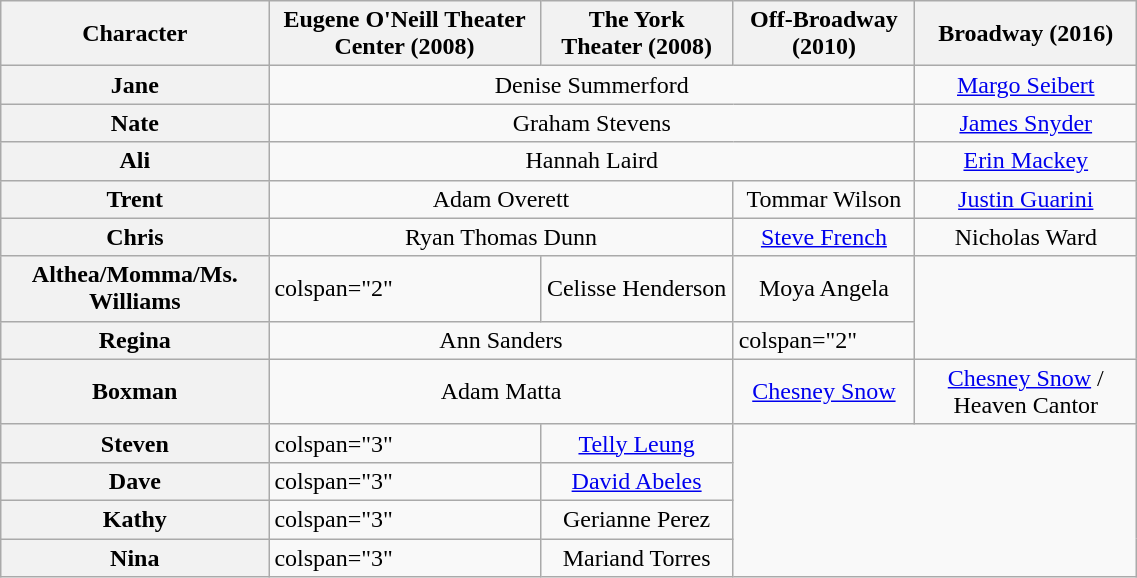<table class="wikitable sortable" style="width:60%">
<tr>
<th>Character</th>
<th>Eugene O'Neill Theater Center (2008)</th>
<th>The York Theater (2008)</th>
<th>Off-Broadway (2010)</th>
<th>Broadway (2016)</th>
</tr>
<tr>
<th>Jane</th>
<td colspan="3" align="center">Denise Summerford</td>
<td align="center"><a href='#'>Margo Seibert</a></td>
</tr>
<tr>
<th>Nate</th>
<td colspan="3" align="center">Graham Stevens</td>
<td align="center"><a href='#'>James Snyder</a></td>
</tr>
<tr>
<th>Ali</th>
<td colspan="3" align="center">Hannah Laird</td>
<td align="center"><a href='#'>Erin Mackey</a></td>
</tr>
<tr>
<th>Trent</th>
<td colspan="2" align="center">Adam Overett</td>
<td align="center">Tommar Wilson</td>
<td align="center"><a href='#'>Justin Guarini</a></td>
</tr>
<tr>
<th>Chris</th>
<td colspan="2" align="center">Ryan Thomas Dunn</td>
<td align="center"><a href='#'>Steve French</a></td>
<td align="center">Nicholas Ward</td>
</tr>
<tr>
<th>Althea/Momma/Ms. Williams</th>
<td>colspan="2" </td>
<td align="center">Celisse Henderson</td>
<td align="center">Moya Angela</td>
</tr>
<tr>
<th>Regina</th>
<td colspan="2" align="center">Ann Sanders</td>
<td>colspan="2" </td>
</tr>
<tr>
<th>Boxman</th>
<td colspan="2" align="center">Adam Matta</td>
<td align="center"><a href='#'>Chesney Snow</a></td>
<td align="center"><a href='#'>Chesney Snow</a> / Heaven Cantor</td>
</tr>
<tr>
<th>Steven</th>
<td>colspan="3" </td>
<td align="center"><a href='#'>Telly Leung</a></td>
</tr>
<tr>
<th>Dave</th>
<td>colspan="3" </td>
<td align="center"><a href='#'>David Abeles</a></td>
</tr>
<tr>
<th>Kathy</th>
<td>colspan="3" </td>
<td align="center">Gerianne Perez</td>
</tr>
<tr>
<th>Nina</th>
<td>colspan="3" </td>
<td align="center">Mariand Torres</td>
</tr>
</table>
